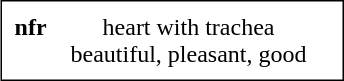<table style="float:right; clear:right; text-align:center; border: 1px solid" align=right cellspacing=0 cellpadding=8>
<tr>
<th>nfr<br> </th>
<td>heart with trachea<br>beautiful, pleasant, good</td>
<td></td>
</tr>
</table>
